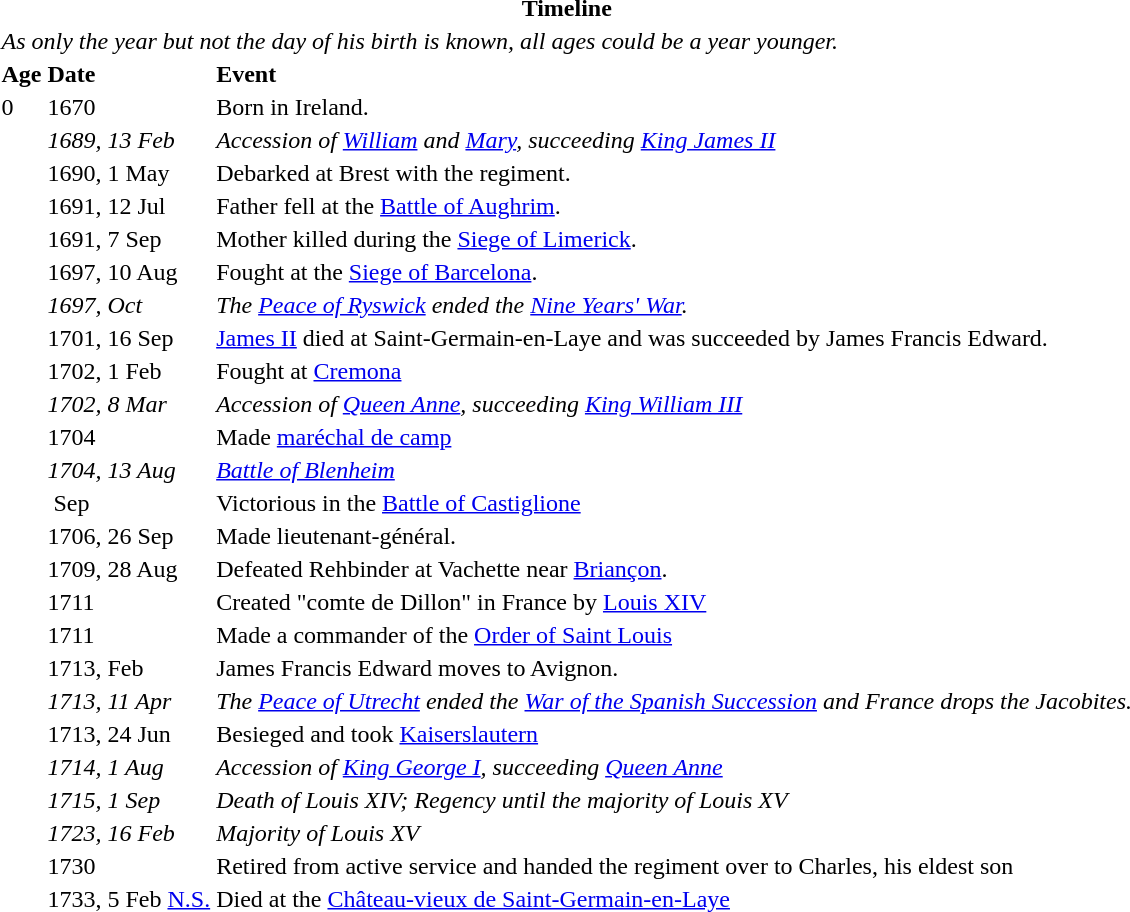<table>
<tr>
<th colspan=3>Timeline</th>
</tr>
<tr>
<td colspan=3><em>As only the year but not the day of his birth is known, all ages could be a year younger.</em></td>
</tr>
<tr>
<th align="left">Age</th>
<th align="left">Date</th>
<th align="left">Event</th>
</tr>
<tr>
<td>0</td>
<td>1670</td>
<td>Born in Ireland.</td>
</tr>
<tr>
<td></td>
<td><em>1689, 13 Feb</em></td>
<td><em>Accession of <a href='#'>William</a> and <a href='#'>Mary</a>, succeeding <a href='#'>King James II</a></em></td>
</tr>
<tr>
<td></td>
<td>1690, 1 May</td>
<td>Debarked at Brest with the regiment.</td>
</tr>
<tr>
<td></td>
<td>1691, 12 Jul</td>
<td>Father fell at the <a href='#'>Battle of Aughrim</a>.</td>
</tr>
<tr>
<td></td>
<td>1691, 7 Sep</td>
<td>Mother killed during the <a href='#'>Siege of Limerick</a>.</td>
</tr>
<tr>
<td></td>
<td>1697, 10 Aug</td>
<td>Fought at the <a href='#'>Siege of Barcelona</a>.</td>
</tr>
<tr>
<td></td>
<td><em>1697, Oct</em></td>
<td><em>The <a href='#'>Peace of Ryswick</a> ended the <a href='#'>Nine Years' War</a>.</em></td>
</tr>
<tr>
<td></td>
<td>1701, 16 Sep</td>
<td><a href='#'>James II</a> died at Saint-Germain-en-Laye and was succeeded by James Francis Edward.</td>
</tr>
<tr>
<td></td>
<td>1702, 1 Feb</td>
<td>Fought at <a href='#'>Cremona</a></td>
</tr>
<tr>
<td></td>
<td><em>1702, 8 Mar</em></td>
<td><em>Accession of <a href='#'>Queen Anne</a>, succeeding <a href='#'>King William III</a></em></td>
</tr>
<tr>
<td></td>
<td>1704</td>
<td>Made <a href='#'>maréchal de camp</a></td>
</tr>
<tr>
<td></td>
<td><em>1704, 13 Aug</em></td>
<td><em><a href='#'>Battle of Blenheim</a></em></td>
</tr>
<tr>
<td></td>
<td 1706, 8> Sep</td>
<td>Victorious in the <a href='#'>Battle of Castiglione</a></td>
</tr>
<tr>
<td></td>
<td>1706, 26 Sep</td>
<td>Made lieutenant-général.</td>
</tr>
<tr>
<td></td>
<td>1709, 28 Aug</td>
<td>Defeated Rehbinder at Vachette near <a href='#'>Briançon</a>.</td>
</tr>
<tr>
<td></td>
<td>1711</td>
<td>Created "comte de Dillon" in France by <a href='#'>Louis XIV</a></td>
</tr>
<tr>
<td></td>
<td>1711</td>
<td>Made a commander of the <a href='#'>Order of Saint Louis</a></td>
</tr>
<tr>
<td></td>
<td>1713, Feb</td>
<td>James Francis Edward moves to Avignon.</td>
</tr>
<tr>
<td></td>
<td><em>1713, 11 Apr</em></td>
<td><em>The <a href='#'>Peace of Utrecht</a> ended the <a href='#'>War of the Spanish Succession</a> and France drops the Jacobites.</em></td>
</tr>
<tr>
<td></td>
<td>1713, 24 Jun</td>
<td>Besieged and took <a href='#'>Kaiserslautern</a></td>
</tr>
<tr>
<td></td>
<td><em>1714, 1 Aug</em></td>
<td><em>Accession of <a href='#'>King George I</a>, succeeding <a href='#'>Queen Anne</a></em></td>
</tr>
<tr>
<td></td>
<td><em>1715, 1 Sep</em></td>
<td><em>Death of Louis XIV; Regency until the majority of Louis XV</em></td>
</tr>
<tr>
<td></td>
<td><em>1723, 16 Feb</em></td>
<td><em>Majority of Louis XV</em></td>
</tr>
<tr>
<td></td>
<td>1730</td>
<td>Retired from active service and handed the regiment over to Charles, his eldest son</td>
</tr>
<tr>
<td></td>
<td>1733, 5 Feb <a href='#'>N.S.</a></td>
<td>Died at the <a href='#'>Château-vieux de Saint-Germain-en-Laye</a></td>
</tr>
</table>
